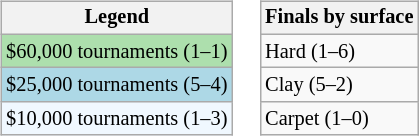<table>
<tr valign=top>
<td><br><table class="wikitable" style=font-size:85%>
<tr>
<th>Legend</th>
</tr>
<tr style="background:#addfad;">
<td>$60,000 tournaments (1–1)</td>
</tr>
<tr style="background:lightblue;">
<td>$25,000 tournaments (5–4)</td>
</tr>
<tr style="background:#f0f8ff;">
<td>$10,000 tournaments (1–3)</td>
</tr>
</table>
</td>
<td><br><table class="wikitable" style=font-size:85%>
<tr>
<th>Finals by surface</th>
</tr>
<tr>
<td>Hard (1–6)</td>
</tr>
<tr>
<td>Clay (5–2)</td>
</tr>
<tr>
<td>Carpet (1–0)</td>
</tr>
</table>
</td>
</tr>
</table>
